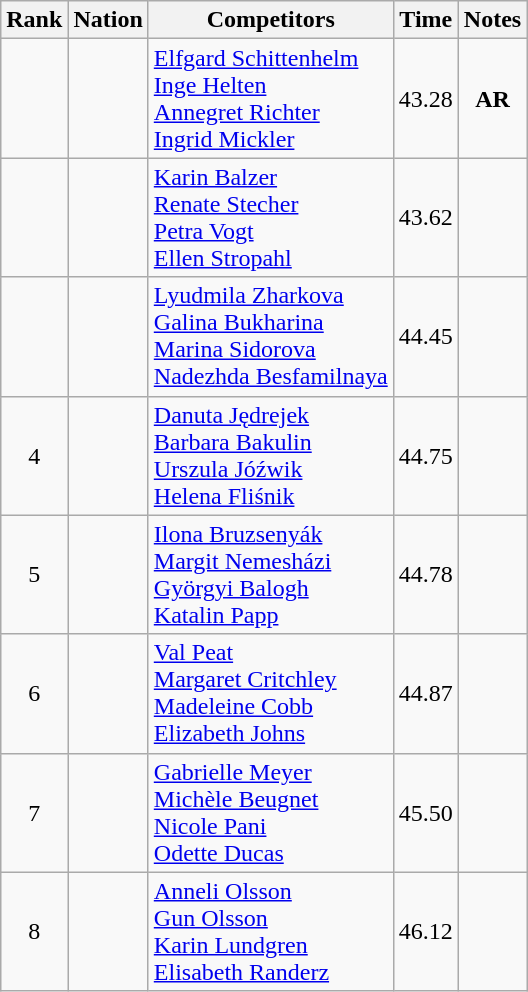<table class="wikitable sortable" style="text-align:center">
<tr>
<th>Rank</th>
<th>Nation</th>
<th>Competitors</th>
<th>Time</th>
<th>Notes</th>
</tr>
<tr>
<td></td>
<td align=left></td>
<td align=left><a href='#'>Elfgard Schittenhelm</a><br><a href='#'>Inge Helten</a><br><a href='#'>Annegret Richter</a><br><a href='#'>Ingrid Mickler</a></td>
<td>43.28</td>
<td><strong>AR</strong></td>
</tr>
<tr>
<td></td>
<td align=left></td>
<td align=left><a href='#'>Karin Balzer</a><br><a href='#'>Renate Stecher</a><br><a href='#'>Petra Vogt</a><br><a href='#'>Ellen Stropahl</a></td>
<td>43.62</td>
<td></td>
</tr>
<tr>
<td></td>
<td align=left></td>
<td align=left><a href='#'>Lyudmila Zharkova</a><br><a href='#'>Galina Bukharina</a><br><a href='#'>Marina Sidorova</a><br><a href='#'>Nadezhda Besfamilnaya</a></td>
<td>44.45</td>
<td></td>
</tr>
<tr>
<td>4</td>
<td align=left></td>
<td align=left><a href='#'>Danuta Jędrejek</a><br><a href='#'>Barbara Bakulin</a><br><a href='#'>Urszula Jóźwik</a><br><a href='#'>Helena Fliśnik</a></td>
<td>44.75</td>
<td></td>
</tr>
<tr>
<td>5</td>
<td align=left></td>
<td align=left><a href='#'>Ilona Bruzsenyák</a><br><a href='#'>Margit Nemesházi</a><br><a href='#'>Györgyi Balogh</a><br><a href='#'>Katalin Papp</a></td>
<td>44.78</td>
<td></td>
</tr>
<tr>
<td>6</td>
<td align=left></td>
<td align=left><a href='#'>Val Peat</a><br><a href='#'>Margaret Critchley</a><br><a href='#'>Madeleine Cobb</a><br><a href='#'>Elizabeth Johns</a></td>
<td>44.87</td>
<td></td>
</tr>
<tr>
<td>7</td>
<td align=left></td>
<td align=left><a href='#'>Gabrielle Meyer</a><br><a href='#'>Michèle Beugnet</a><br><a href='#'>Nicole Pani</a><br><a href='#'>Odette Ducas</a></td>
<td>45.50</td>
<td></td>
</tr>
<tr>
<td>8</td>
<td align=left></td>
<td align=left><a href='#'>Anneli Olsson</a><br><a href='#'>Gun Olsson</a><br><a href='#'>Karin Lundgren</a><br><a href='#'>Elisabeth Randerz</a></td>
<td>46.12</td>
<td></td>
</tr>
</table>
